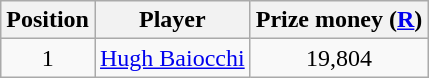<table class=wikitable>
<tr>
<th>Position</th>
<th>Player</th>
<th>Prize money (<a href='#'>R</a>)</th>
</tr>
<tr>
<td align=center>1</td>
<td> <a href='#'>Hugh Baiocchi</a></td>
<td align=center>19,804</td>
</tr>
</table>
